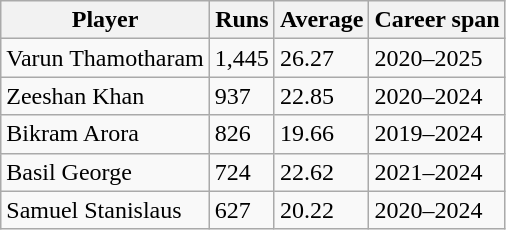<table class="wikitable">
<tr>
<th>Player</th>
<th>Runs</th>
<th>Average</th>
<th>Career span</th>
</tr>
<tr>
<td>Varun Thamotharam</td>
<td>1,445</td>
<td>26.27</td>
<td>2020–2025</td>
</tr>
<tr>
<td>Zeeshan Khan</td>
<td>937</td>
<td>22.85</td>
<td>2020–2024</td>
</tr>
<tr>
<td>Bikram Arora</td>
<td>826</td>
<td>19.66</td>
<td>2019–2024</td>
</tr>
<tr>
<td>Basil George</td>
<td>724</td>
<td>22.62</td>
<td>2021–2024</td>
</tr>
<tr>
<td>Samuel Stanislaus</td>
<td>627</td>
<td>20.22</td>
<td>2020–2024</td>
</tr>
</table>
